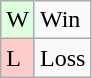<table class="wikitable">
<tr>
<td style="background:#dfd;">W</td>
<td>Win</td>
</tr>
<tr>
<td style="background:#fcc;">L</td>
<td>Loss</td>
</tr>
</table>
